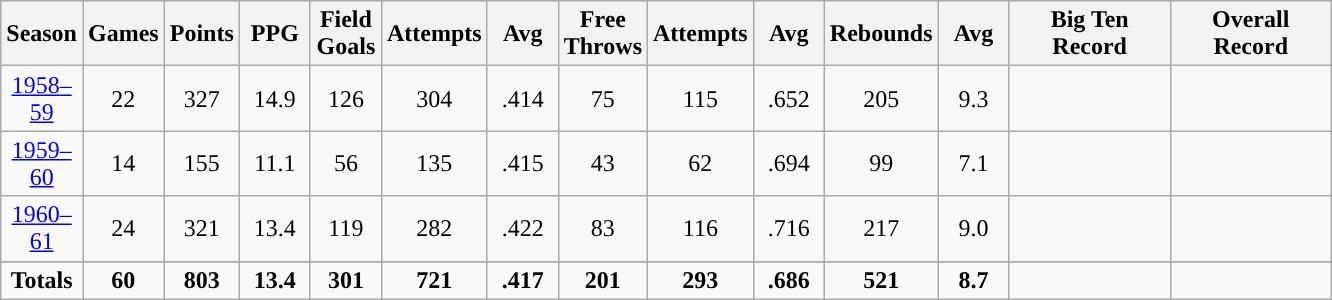<table class="wikitable sortable" style="text-align:center">
<tr>
<th width=40px>Season</th>
<th width=40px>Games</th>
<th width=40px>Points</th>
<th width=40px>PPG</th>
<th width=40px>Field Goals</th>
<th width=40px>Attempts</th>
<th width=40px>Avg</th>
<th width=40px>Free Throws</th>
<th width=40px>Attempts</th>
<th width=40px>Avg</th>
<th width=40px>Rebounds</th>
<th width=40px>Avg</th>
<th width=100px>Big Ten <br>Record</th>
<th width=100px>Overall <br>Record</th>
</tr>
<tr>
<td><a href='#'>1958–59</a></td>
<td>22</td>
<td>327</td>
<td>14.9</td>
<td>126</td>
<td>304</td>
<td>.414</td>
<td>75</td>
<td>115</td>
<td>.652</td>
<td>205</td>
<td>9.3</td>
<td></td>
<td></td>
</tr>
<tr>
<td><a href='#'>1959–60</a></td>
<td>14</td>
<td>155</td>
<td>11.1</td>
<td>56</td>
<td>135</td>
<td>.415</td>
<td>43</td>
<td>62</td>
<td>.694</td>
<td>99</td>
<td>7.1</td>
<td></td>
<td></td>
</tr>
<tr>
<td><a href='#'>1960–61</a></td>
<td>24</td>
<td>321</td>
<td>13.4</td>
<td>119</td>
<td>282</td>
<td>.422</td>
<td>83</td>
<td>116</td>
<td>.716</td>
<td>217</td>
<td>9.0</td>
<td></td>
<td></td>
</tr>
<tr>
</tr>
<tr class="sortbottom">
<td><strong>Totals</strong></td>
<td><strong>60</strong></td>
<td><strong>803</strong></td>
<td><strong>13.4</strong></td>
<td><strong>301</strong></td>
<td><strong>721</strong></td>
<td><strong>.417</strong></td>
<td><strong>201</strong></td>
<td><strong>293</strong></td>
<td><strong>.686</strong></td>
<td><strong>521</strong></td>
<td><strong>8.7</strong></td>
<td><strong></strong></td>
<td><strong></strong></td>
</tr>
</table>
